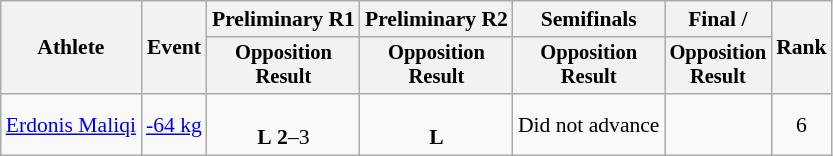<table class="wikitable" style="font-size:90%;">
<tr>
<th rowspan=2>Athlete</th>
<th rowspan=2>Event</th>
<th>Preliminary R1</th>
<th>Preliminary R2</th>
<th>Semifinals</th>
<th>Final / </th>
<th rowspan=2>Rank</th>
</tr>
<tr style="font-size:95%">
<th>Opposition<br>Result</th>
<th>Opposition<br>Result</th>
<th>Opposition<br>Result</th>
<th>Opposition<br>Result</th>
</tr>
<tr align=center>
<td align=left><a href='#'>Erdonis Maliqi</a></td>
<td align=left><a href='#'>-64 kg</a></td>
<td><br><strong>L</strong> <strong>2</strong>–3</td>
<td><br><strong>L</strong> <strong></strong></td>
<td>Did not advance</td>
<td><br> <strong></strong></td>
<td>6</td>
</tr>
</table>
